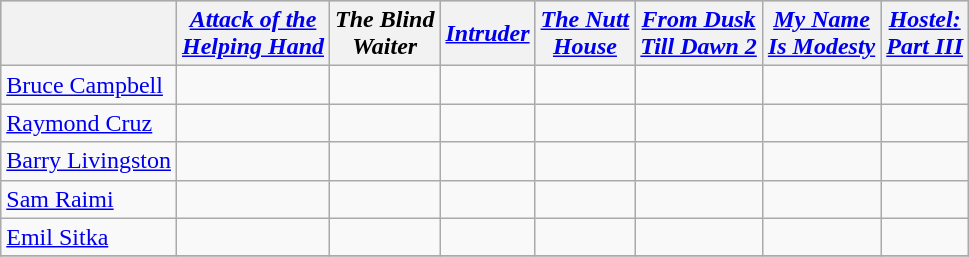<table class="wikitable">
<tr style="background:#b0c4de; text-align:center;">
<th></th>
<th><em><a href='#'>Attack of the<br>Helping Hand</a></em></th>
<th><em>The Blind<br>Waiter</em></th>
<th><em><a href='#'>Intruder</a></em></th>
<th><em><a href='#'>The Nutt<br>House</a></em></th>
<th><em><a href='#'>From Dusk<br>Till Dawn 2</a></em></th>
<th><em><a href='#'>My Name<br>Is Modesty</a></em></th>
<th><em><a href='#'>Hostel:<br>Part III</a></em></th>
</tr>
<tr>
<td><a href='#'>Bruce Campbell</a></td>
<td></td>
<td></td>
<td></td>
<td></td>
<td></td>
<td></td>
<td></td>
</tr>
<tr>
<td><a href='#'>Raymond Cruz</a></td>
<td></td>
<td></td>
<td></td>
<td></td>
<td></td>
<td></td>
<td></td>
</tr>
<tr>
<td><a href='#'>Barry Livingston</a></td>
<td></td>
<td></td>
<td></td>
<td></td>
<td></td>
<td></td>
<td></td>
</tr>
<tr>
<td><a href='#'>Sam Raimi</a></td>
<td></td>
<td></td>
<td></td>
<td></td>
<td></td>
<td></td>
<td></td>
</tr>
<tr>
<td><a href='#'>Emil Sitka</a></td>
<td></td>
<td></td>
<td></td>
<td></td>
<td></td>
<td></td>
<td></td>
</tr>
<tr>
</tr>
</table>
